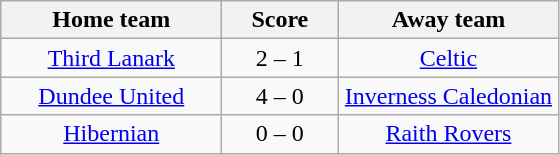<table class="wikitable" style="text-align: center">
<tr>
<th width=140>Home team</th>
<th width=70>Score</th>
<th width=140>Away team</th>
</tr>
<tr>
<td><a href='#'>Third Lanark</a></td>
<td>2 – 1</td>
<td><a href='#'>Celtic</a></td>
</tr>
<tr>
<td><a href='#'>Dundee United</a></td>
<td>4 – 0</td>
<td><a href='#'>Inverness Caledonian</a></td>
</tr>
<tr>
<td><a href='#'>Hibernian</a></td>
<td>0 – 0</td>
<td><a href='#'>Raith Rovers</a></td>
</tr>
</table>
